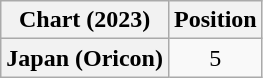<table class="wikitable plainrowheaders" style="text-align:center">
<tr>
<th scope="col">Chart (2023)</th>
<th scope="col">Position</th>
</tr>
<tr>
<th scope="row">Japan (Oricon)</th>
<td>5</td>
</tr>
</table>
